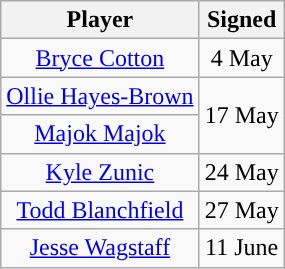<table class="wikitable sortable sortable" style="text-align: center">
<tr>
<th>Player</th>
<th>Signed</th>
</tr>
<tr>
<td><a href='#'>Bryce Cotton</a></td>
<td>4 May</td>
</tr>
<tr>
<td><a href='#'>Ollie Hayes-Brown</a></td>
<td rowspan="2">17 May</td>
</tr>
<tr>
<td><a href='#'>Majok Majok</a></td>
</tr>
<tr>
<td><a href='#'>Kyle Zunic</a></td>
<td>24 May</td>
</tr>
<tr>
<td><a href='#'>Todd Blanchfield</a></td>
<td>27 May</td>
</tr>
<tr>
<td><a href='#'>Jesse Wagstaff</a></td>
<td>11 June</td>
</tr>
</table>
